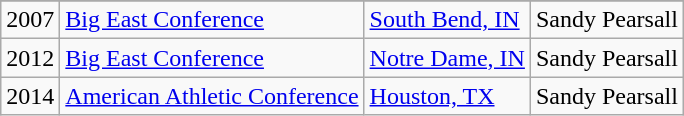<table class="wikitable">
<tr>
</tr>
<tr>
<td>2007</td>
<td><a href='#'>Big East Conference</a></td>
<td><a href='#'>South Bend, IN</a></td>
<td>Sandy Pearsall</td>
</tr>
<tr>
<td>2012</td>
<td><a href='#'>Big East Conference</a></td>
<td><a href='#'>Notre Dame, IN</a></td>
<td>Sandy Pearsall</td>
</tr>
<tr>
<td>2014</td>
<td><a href='#'>American Athletic Conference</a></td>
<td><a href='#'>Houston, TX</a></td>
<td>Sandy Pearsall</td>
</tr>
</table>
